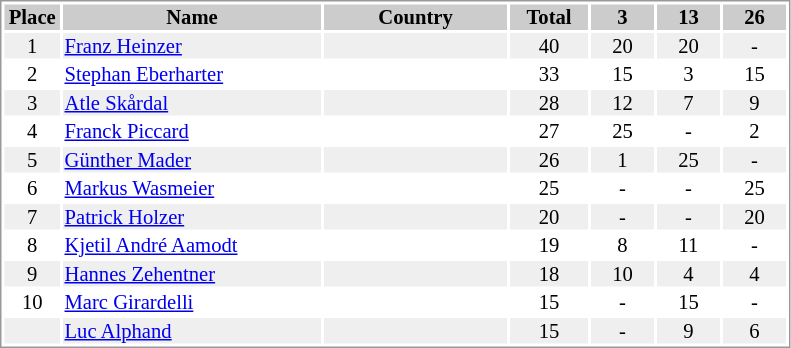<table border="0" style="border: 1px solid #999; background-color:#FFFFFF; text-align:center; font-size:86%; line-height:15px;">
<tr align="center" bgcolor="#CCCCCC">
<th width=35>Place</th>
<th width=170>Name</th>
<th width=120>Country</th>
<th width=50>Total</th>
<th width=40>3</th>
<th width=40>13</th>
<th width=40>26</th>
</tr>
<tr bgcolor="#EFEFEF">
<td>1</td>
<td align="left"><a href='#'>Franz Heinzer</a></td>
<td align="left"></td>
<td>40</td>
<td>20</td>
<td>20</td>
<td>-</td>
</tr>
<tr>
<td>2</td>
<td align="left"><a href='#'>Stephan Eberharter</a></td>
<td align="left"></td>
<td>33</td>
<td>15</td>
<td>3</td>
<td>15</td>
</tr>
<tr bgcolor="#EFEFEF">
<td>3</td>
<td align="left"><a href='#'>Atle Skårdal</a></td>
<td align="left"></td>
<td>28</td>
<td>12</td>
<td>7</td>
<td>9</td>
</tr>
<tr>
<td>4</td>
<td align="left"><a href='#'>Franck Piccard</a></td>
<td align="left"></td>
<td>27</td>
<td>25</td>
<td>-</td>
<td>2</td>
</tr>
<tr bgcolor="#EFEFEF">
<td>5</td>
<td align="left"><a href='#'>Günther Mader</a></td>
<td align="left"></td>
<td>26</td>
<td>1</td>
<td>25</td>
<td>-</td>
</tr>
<tr>
<td>6</td>
<td align="left"><a href='#'>Markus Wasmeier</a></td>
<td align="left"></td>
<td>25</td>
<td>-</td>
<td>-</td>
<td>25</td>
</tr>
<tr bgcolor="#EFEFEF">
<td>7</td>
<td align="left"><a href='#'>Patrick Holzer</a></td>
<td align="left"></td>
<td>20</td>
<td>-</td>
<td>-</td>
<td>20</td>
</tr>
<tr>
<td>8</td>
<td align="left"><a href='#'>Kjetil André Aamodt</a></td>
<td align="left"></td>
<td>19</td>
<td>8</td>
<td>11</td>
<td>-</td>
</tr>
<tr bgcolor="#EFEFEF">
<td>9</td>
<td align="left"><a href='#'>Hannes Zehentner</a></td>
<td align="left"></td>
<td>18</td>
<td>10</td>
<td>4</td>
<td>4</td>
</tr>
<tr>
<td>10</td>
<td align="left"><a href='#'>Marc Girardelli</a></td>
<td align="left"></td>
<td>15</td>
<td>-</td>
<td>15</td>
<td>-</td>
</tr>
<tr bgcolor="#EFEFEF">
<td></td>
<td align="left"><a href='#'>Luc Alphand</a></td>
<td align="left"></td>
<td>15</td>
<td>-</td>
<td>9</td>
<td>6</td>
</tr>
</table>
